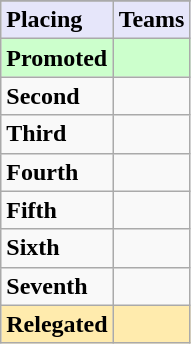<table class=wikitable>
<tr>
</tr>
<tr style="background: #E6E6FA;">
<td><strong>Placing</strong></td>
<td><strong>Teams</strong></td>
</tr>
<tr style="background: #ccffcc;">
<td><strong>Promoted</strong></td>
<td><strong></strong></td>
</tr>
<tr>
<td><strong>Second</strong></td>
<td></td>
</tr>
<tr>
<td><strong>Third</strong></td>
<td></td>
</tr>
<tr>
<td><strong>Fourth</strong></td>
<td></td>
</tr>
<tr>
<td><strong>Fifth</strong></td>
<td></td>
</tr>
<tr>
<td><strong>Sixth</strong></td>
<td></td>
</tr>
<tr>
<td><strong>Seventh</strong></td>
<td></td>
</tr>
<tr style="background: #ffebad;">
<td><strong>Relegated</strong></td>
<td></td>
</tr>
</table>
